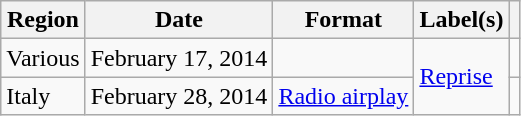<table class="wikitable plainrowheaders">
<tr>
<th>Region</th>
<th>Date</th>
<th>Format</th>
<th>Label(s)</th>
<th></th>
</tr>
<tr>
<td>Various</td>
<td>February 17, 2014</td>
<td></td>
<td rowspan="2"><a href='#'>Reprise</a></td>
<td></td>
</tr>
<tr>
<td>Italy</td>
<td>February 28, 2014</td>
<td><a href='#'>Radio airplay</a></td>
<td></td>
</tr>
</table>
